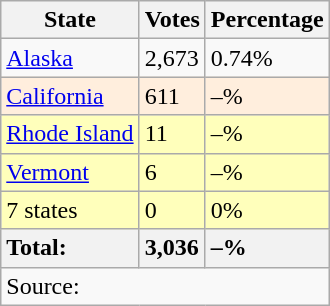<table class="wikitable mw-collapsible mw-collapsed sortable tpl-blanktable">
<tr>
<th>State</th>
<th>Votes</th>
<th>Percentage</th>
</tr>
<tr>
<td><a href='#'>Alaska</a></td>
<td>2,673</td>
<td>0.74%</td>
</tr>
<tr style="background:#FED">
<td><a href='#'>California</a></td>
<td>611</td>
<td>–%</td>
</tr>
<tr style="background:#FFFFBB">
<td><a href='#'>Rhode Island</a></td>
<td>11</td>
<td>–%</td>
</tr>
<tr style="background:#FFFFBB">
<td><a href='#'>Vermont</a></td>
<td>6</td>
<td>–%</td>
</tr>
<tr style="background:#FFFFBB">
<td>7 states</td>
<td>0</td>
<td>0%</td>
</tr>
<tr>
<th style="text-align:left;">Total:</th>
<th style="text-align:left;">3,036</th>
<th style="text-align:left;">–%</th>
</tr>
<tr>
<td colspan="3" style="text-align:left;">Source: </td>
</tr>
</table>
